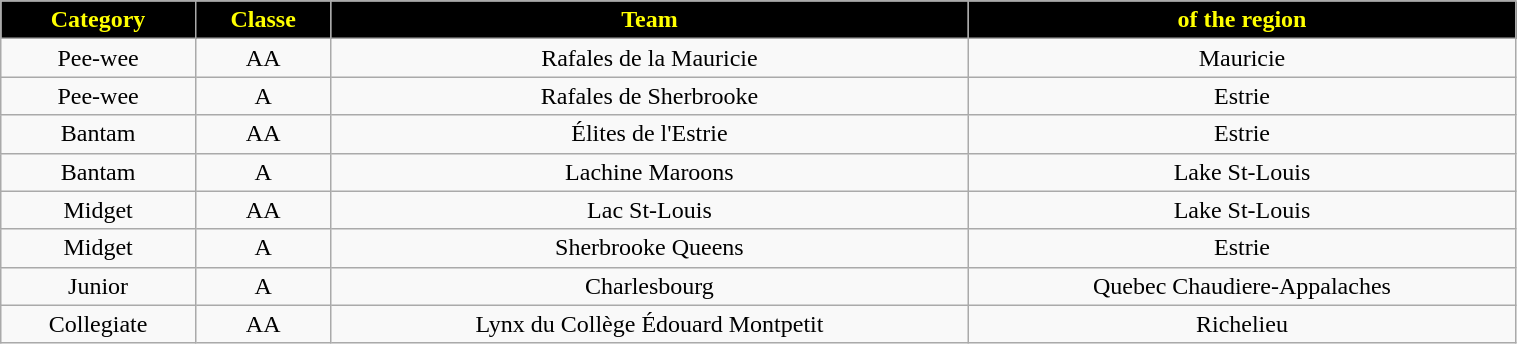<table class="wikitable" width="80%">
<tr align="center" style="background:black;color:yellow;">
<td><strong>Category</strong></td>
<td><strong>Classe</strong></td>
<td><strong>Team</strong></td>
<td><strong>of the region</strong></td>
</tr>
<tr align="center" bgcolor="">
<td>Pee-wee</td>
<td>AA</td>
<td>Rafales de la Mauricie</td>
<td>Mauricie</td>
</tr>
<tr align="center" bgcolor="">
<td>Pee-wee</td>
<td>A</td>
<td>Rafales de Sherbrooke</td>
<td>Estrie</td>
</tr>
<tr align="center" bgcolor="">
<td>Bantam</td>
<td>AA</td>
<td>Élites de l'Estrie</td>
<td>Estrie</td>
</tr>
<tr align="center" bgcolor="">
<td>Bantam</td>
<td>A</td>
<td>Lachine Maroons</td>
<td>Lake St-Louis</td>
</tr>
<tr align="center" bgcolor="">
<td>Midget</td>
<td>AA</td>
<td>Lac St-Louis</td>
<td>Lake St-Louis</td>
</tr>
<tr align="center" bgcolor="">
<td>Midget</td>
<td>A</td>
<td>Sherbrooke Queens</td>
<td>Estrie</td>
</tr>
<tr align="center" bgcolor="">
<td>Junior</td>
<td>A</td>
<td>Charlesbourg</td>
<td>Quebec Chaudiere-Appalaches</td>
</tr>
<tr align="center" bgcolor="">
<td>Collegiate</td>
<td>AA</td>
<td>Lynx du Collège Édouard Montpetit</td>
<td>Richelieu</td>
</tr>
</table>
